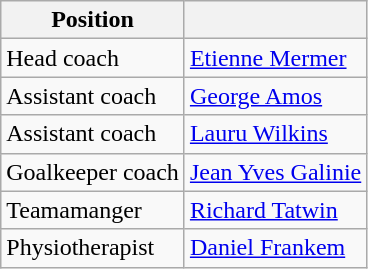<table class=wikitable>
<tr>
<th>Position</th>
<th></th>
</tr>
<tr>
<td>Head coach</td>
<td> <a href='#'>Etienne Mermer</a></td>
</tr>
<tr>
<td>Assistant coach</td>
<td> <a href='#'>George Amos</a></td>
</tr>
<tr>
<td>Assistant coach</td>
<td> <a href='#'>Lauru Wilkins</a></td>
</tr>
<tr>
<td>Goalkeeper coach</td>
<td> <a href='#'>Jean Yves Galinie</a></td>
</tr>
<tr>
<td>Teamamanger</td>
<td> <a href='#'>Richard Tatwin</a></td>
</tr>
<tr>
<td>Physiotherapist</td>
<td> <a href='#'>Daniel Frankem</a></td>
</tr>
</table>
